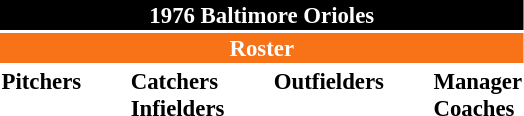<table class="toccolours" style="font-size: 95%;">
<tr>
<th colspan="10" style="background-color: black; color: white; text-align: center;">1976 Baltimore Orioles</th>
</tr>
<tr>
<td colspan="10" style="background-color: #F87217; color: white; text-align: center;"><strong>Roster</strong></td>
</tr>
<tr>
<td valign="top"><strong>Pitchers</strong><br>













</td>
<td width="25px"></td>
<td valign="top"><strong>Catchers</strong><br>


<strong>Infielders</strong>












</td>
<td width="25px"></td>
<td valign="top"><strong>Outfielders</strong><br>




</td>
<td width="25px"></td>
<td valign="top"><strong>Manager</strong><br>
<strong>Coaches</strong>



</td>
</tr>
</table>
